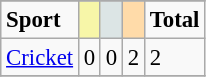<table class="wikitable sortable"  style="font-size:95%">
<tr>
</tr>
<tr>
<td><strong>Sport</strong></td>
<td style="background:#F7F6A8"></td>
<td style="background:#DCE5E5"></td>
<td style="background:#FFDBA9"></td>
<td><strong>Total</strong></td>
</tr>
<tr>
<td><a href='#'>Cricket</a></td>
<td>0</td>
<td>0</td>
<td>2</td>
<td>2</td>
</tr>
<tr>
</tr>
</table>
